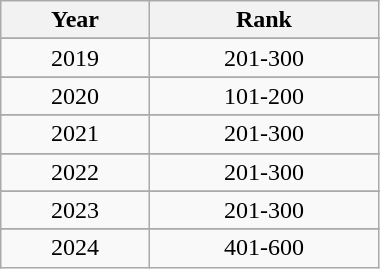<table width=20% class="wikitable">
<tr>
<th>Year</th>
<th>Rank</th>
</tr>
<tr>
</tr>
<tr align=center>
<td>2019</td>
<td>201-300</td>
</tr>
<tr>
</tr>
<tr align=center>
<td>2020</td>
<td>101-200</td>
</tr>
<tr>
</tr>
<tr align=center>
<td>2021</td>
<td>201-300</td>
</tr>
<tr>
</tr>
<tr align=center>
<td>2022</td>
<td>201-300</td>
</tr>
<tr>
</tr>
<tr align=center>
<td>2023</td>
<td>201-300</td>
</tr>
<tr>
</tr>
<tr align=center>
<td>2024</td>
<td>401-600</td>
</tr>
</table>
